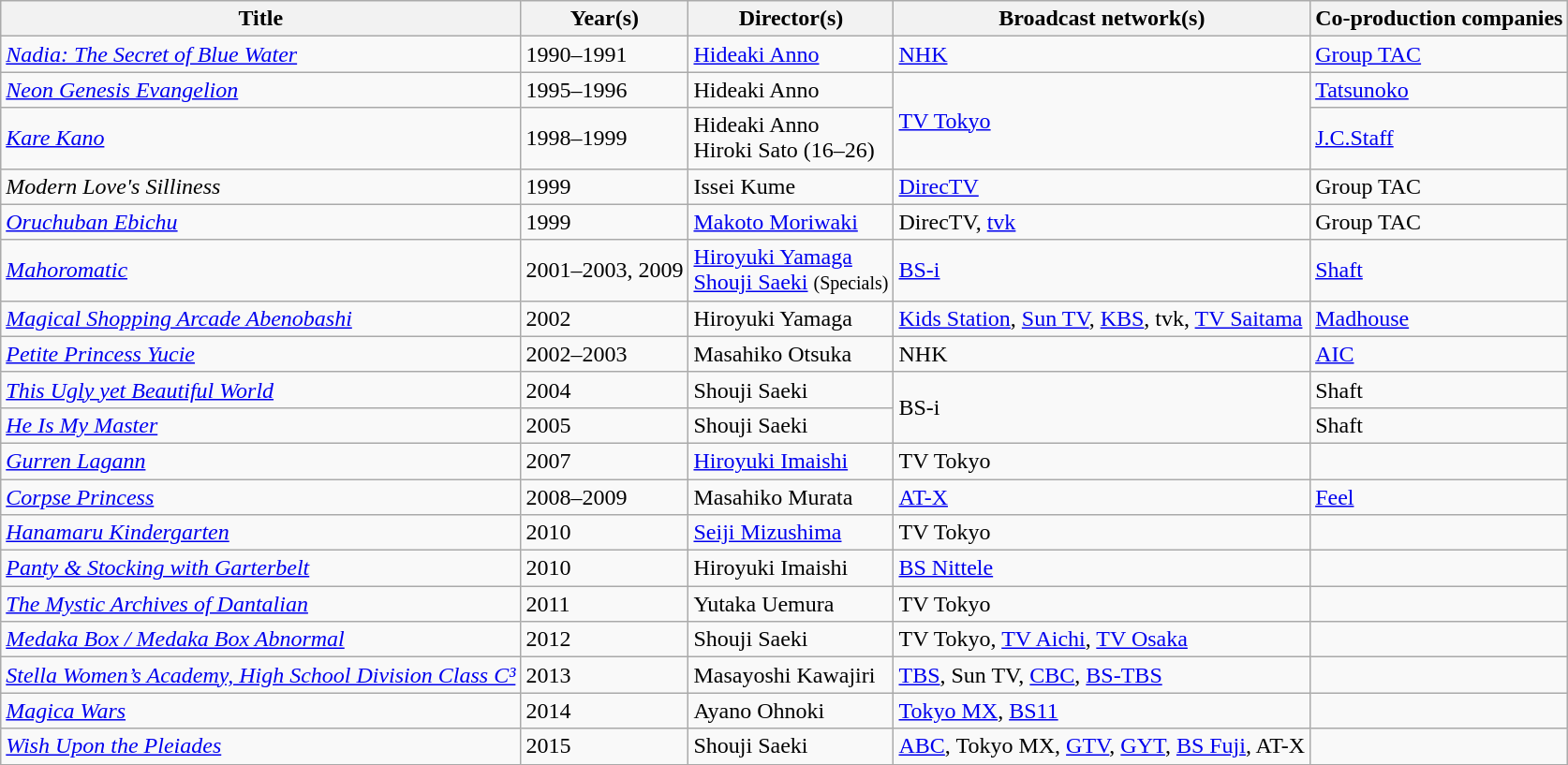<table class="wikitable">
<tr>
<th>Title</th>
<th>Year(s)</th>
<th>Director(s)</th>
<th>Broadcast network(s)</th>
<th>Co-production companies</th>
</tr>
<tr>
<td><em><a href='#'>Nadia: The Secret of Blue Water</a></em></td>
<td>1990–1991</td>
<td><a href='#'>Hideaki Anno</a></td>
<td><a href='#'>NHK</a></td>
<td><a href='#'>Group TAC</a></td>
</tr>
<tr>
<td><em><a href='#'>Neon Genesis Evangelion</a></em></td>
<td>1995–1996</td>
<td>Hideaki Anno</td>
<td rowspan="2"><a href='#'>TV Tokyo</a></td>
<td><a href='#'>Tatsunoko</a></td>
</tr>
<tr>
<td><em><a href='#'>Kare Kano</a></em></td>
<td>1998–1999</td>
<td>Hideaki Anno<br>Hiroki Sato (16–26) </td>
<td><a href='#'>J.C.Staff</a></td>
</tr>
<tr>
<td><em>Modern Love's Silliness</em></td>
<td>1999</td>
<td>Issei Kume</td>
<td><a href='#'>DirecTV</a></td>
<td>Group TAC</td>
</tr>
<tr>
<td><em><a href='#'>Oruchuban Ebichu</a></em></td>
<td>1999</td>
<td><a href='#'>Makoto Moriwaki</a></td>
<td>DirecTV, <a href='#'>tvk</a></td>
<td>Group TAC</td>
</tr>
<tr>
<td><em><a href='#'>Mahoromatic</a></em></td>
<td>2001–2003, 2009</td>
<td><a href='#'>Hiroyuki Yamaga</a><br><a href='#'>Shouji Saeki</a> <small>(Specials)</small></td>
<td><a href='#'>BS-i</a></td>
<td><a href='#'>Shaft</a></td>
</tr>
<tr>
<td><em><a href='#'>Magical Shopping Arcade Abenobashi</a></em></td>
<td>2002</td>
<td>Hiroyuki Yamaga</td>
<td><a href='#'>Kids Station</a>, <a href='#'>Sun TV</a>, <a href='#'>KBS</a>, tvk, <a href='#'>TV Saitama</a></td>
<td><a href='#'>Madhouse</a></td>
</tr>
<tr>
<td><em><a href='#'>Petite Princess Yucie</a></em></td>
<td>2002–2003</td>
<td>Masahiko Otsuka</td>
<td>NHK</td>
<td><a href='#'>AIC</a></td>
</tr>
<tr>
<td><em><a href='#'>This Ugly yet Beautiful World</a></em></td>
<td>2004</td>
<td>Shouji Saeki</td>
<td rowspan="2">BS-i</td>
<td>Shaft</td>
</tr>
<tr>
<td><em><a href='#'>He Is My Master</a></em></td>
<td>2005</td>
<td>Shouji Saeki</td>
<td>Shaft</td>
</tr>
<tr>
<td><em><a href='#'>Gurren Lagann</a></em></td>
<td>2007</td>
<td><a href='#'>Hiroyuki Imaishi</a></td>
<td>TV Tokyo</td>
<td></td>
</tr>
<tr>
<td><em><a href='#'>Corpse Princess</a></em></td>
<td>2008–2009</td>
<td>Masahiko Murata</td>
<td><a href='#'>AT-X</a></td>
<td><a href='#'>Feel</a></td>
</tr>
<tr>
<td><em><a href='#'>Hanamaru Kindergarten</a></em></td>
<td>2010</td>
<td><a href='#'>Seiji Mizushima</a></td>
<td>TV Tokyo</td>
<td></td>
</tr>
<tr>
<td><em><a href='#'>Panty & Stocking with Garterbelt</a></em></td>
<td>2010</td>
<td>Hiroyuki Imaishi</td>
<td><a href='#'>BS Nittele</a></td>
<td></td>
</tr>
<tr>
<td><em><a href='#'>The Mystic Archives of Dantalian</a></em></td>
<td>2011</td>
<td>Yutaka Uemura</td>
<td>TV Tokyo</td>
<td></td>
</tr>
<tr>
<td><em><a href='#'>Medaka Box / Medaka Box Abnormal</a></em></td>
<td>2012</td>
<td>Shouji Saeki</td>
<td>TV Tokyo, <a href='#'>TV Aichi</a>, <a href='#'>TV Osaka</a></td>
<td></td>
</tr>
<tr>
<td><em><a href='#'>Stella Women’s Academy, High School Division Class C³</a></em></td>
<td>2013</td>
<td>Masayoshi Kawajiri</td>
<td><a href='#'>TBS</a>, Sun TV, <a href='#'>CBC</a>, <a href='#'>BS-TBS</a></td>
<td></td>
</tr>
<tr>
<td><em><a href='#'>Magica Wars</a></em></td>
<td>2014</td>
<td>Ayano Ohnoki</td>
<td><a href='#'>Tokyo MX</a>, <a href='#'>BS11</a></td>
<td></td>
</tr>
<tr>
<td><em><a href='#'>Wish Upon the Pleiades</a></em></td>
<td>2015</td>
<td>Shouji Saeki</td>
<td><a href='#'>ABC</a>, Tokyo MX, <a href='#'>GTV</a>, <a href='#'>GYT</a>, <a href='#'>BS Fuji</a>, AT-X</td>
<td></td>
</tr>
<tr>
</tr>
</table>
